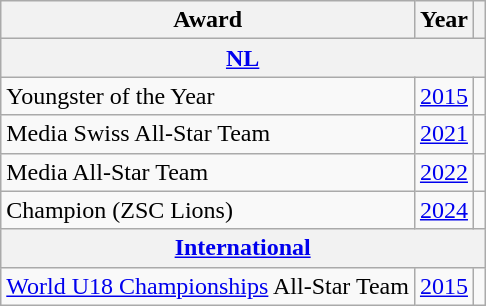<table class="wikitable">
<tr>
<th>Award</th>
<th>Year</th>
<th></th>
</tr>
<tr>
<th colspan="3"><a href='#'>NL</a></th>
</tr>
<tr>
<td>Youngster of the Year</td>
<td><a href='#'>2015</a></td>
<td></td>
</tr>
<tr>
<td>Media Swiss All-Star Team</td>
<td><a href='#'>2021</a></td>
<td></td>
</tr>
<tr>
<td>Media All-Star Team</td>
<td><a href='#'>2022</a></td>
<td></td>
</tr>
<tr>
<td>Champion (ZSC Lions)</td>
<td><a href='#'>2024</a></td>
<td></td>
</tr>
<tr>
<th colspan="3"><a href='#'>International</a></th>
</tr>
<tr>
<td><a href='#'>World U18 Championships</a> All-Star Team</td>
<td><a href='#'>2015</a></td>
<td></td>
</tr>
</table>
